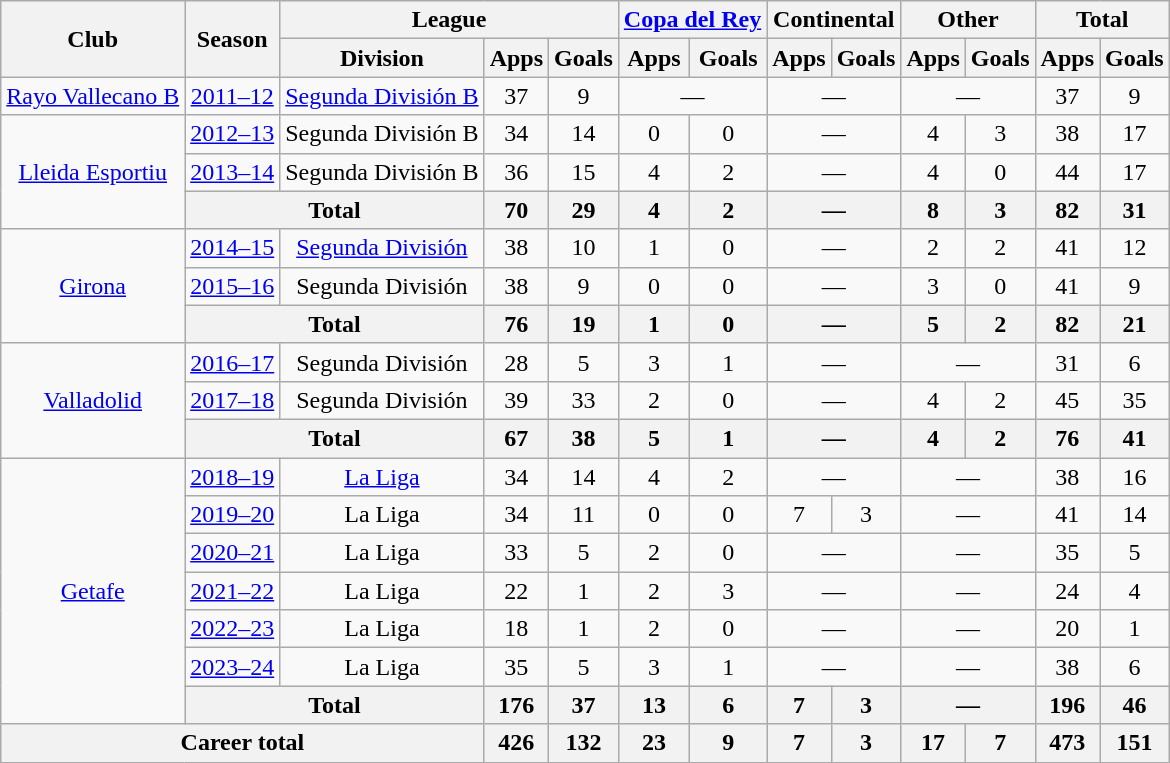<table class="wikitable" style="text-align:center">
<tr>
<th rowspan="2">Club</th>
<th rowspan="2">Season</th>
<th colspan="3">League</th>
<th colspan="2"><a href='#'>Copa del Rey</a></th>
<th colspan="2">Continental</th>
<th colspan="2">Other</th>
<th colspan="2">Total</th>
</tr>
<tr>
<th>Division</th>
<th>Apps</th>
<th>Goals</th>
<th>Apps</th>
<th>Goals</th>
<th>Apps</th>
<th>Goals</th>
<th>Apps</th>
<th>Goals</th>
<th>Apps</th>
<th>Goals</th>
</tr>
<tr>
<td><a href='#'>Rayo Vallecano B</a></td>
<td><a href='#'>2011–12</a></td>
<td><a href='#'>Segunda División B</a></td>
<td>37</td>
<td>9</td>
<td colspan="2">—</td>
<td colspan="2">—</td>
<td colspan="2">—</td>
<td>37</td>
<td>9</td>
</tr>
<tr>
<td rowspan="3"><a href='#'>Lleida Esportiu</a></td>
<td><a href='#'>2012–13</a></td>
<td>Segunda División B</td>
<td>34</td>
<td>14</td>
<td>0</td>
<td>0</td>
<td colspan="2">—</td>
<td>4</td>
<td>3</td>
<td>38</td>
<td>17</td>
</tr>
<tr>
<td><a href='#'>2013–14</a></td>
<td>Segunda División B</td>
<td>36</td>
<td>15</td>
<td>4</td>
<td>2</td>
<td colspan="2">—</td>
<td>4</td>
<td>0</td>
<td>44</td>
<td>17</td>
</tr>
<tr>
<th colspan="2">Total</th>
<th>70</th>
<th>29</th>
<th>4</th>
<th>2</th>
<th colspan="2">—</th>
<th>8</th>
<th>3</th>
<th>82</th>
<th>31</th>
</tr>
<tr>
<td rowspan="3"><a href='#'>Girona</a></td>
<td><a href='#'>2014–15</a></td>
<td><a href='#'>Segunda División</a></td>
<td>38</td>
<td>10</td>
<td>1</td>
<td>0</td>
<td colspan="2">—</td>
<td>2</td>
<td>2</td>
<td>41</td>
<td>12</td>
</tr>
<tr>
<td><a href='#'>2015–16</a></td>
<td>Segunda División</td>
<td>38</td>
<td>9</td>
<td>0</td>
<td>0</td>
<td colspan="2">—</td>
<td>3</td>
<td>0</td>
<td>41</td>
<td>9</td>
</tr>
<tr>
<th colspan="2">Total</th>
<th>76</th>
<th>19</th>
<th>1</th>
<th>0</th>
<th colspan="2">—</th>
<th>5</th>
<th>2</th>
<th>82</th>
<th>21</th>
</tr>
<tr>
<td rowspan="3"><a href='#'>Valladolid</a></td>
<td><a href='#'>2016–17</a></td>
<td>Segunda División</td>
<td>28</td>
<td>5</td>
<td>3</td>
<td>1</td>
<td colspan="2">—</td>
<td colspan="2">—</td>
<td>31</td>
<td>6</td>
</tr>
<tr>
<td><a href='#'>2017–18</a></td>
<td>Segunda División</td>
<td>39</td>
<td>33</td>
<td>2</td>
<td>0</td>
<td colspan="2">—</td>
<td>4</td>
<td>2</td>
<td>45</td>
<td>35</td>
</tr>
<tr>
<th colspan="2">Total</th>
<th>67</th>
<th>38</th>
<th>5</th>
<th>1</th>
<th colspan="2">—</th>
<th>4</th>
<th>2</th>
<th>76</th>
<th>41</th>
</tr>
<tr>
<td rowspan="7"><a href='#'>Getafe</a></td>
<td><a href='#'>2018–19</a></td>
<td><a href='#'>La Liga</a></td>
<td>34</td>
<td>14</td>
<td>4</td>
<td>2</td>
<td colspan="2">—</td>
<td colspan="2">—</td>
<td>38</td>
<td>16</td>
</tr>
<tr>
<td><a href='#'>2019–20</a></td>
<td>La Liga</td>
<td>34</td>
<td>11</td>
<td>0</td>
<td>0</td>
<td>7</td>
<td>3</td>
<td colspan="2">—</td>
<td>41</td>
<td>14</td>
</tr>
<tr>
<td><a href='#'>2020–21</a></td>
<td>La Liga</td>
<td>33</td>
<td>5</td>
<td>2</td>
<td>0</td>
<td colspan="2">—</td>
<td colspan="2">—</td>
<td>35</td>
<td>5</td>
</tr>
<tr>
<td><a href='#'>2021–22</a></td>
<td>La Liga</td>
<td>22</td>
<td>1</td>
<td>2</td>
<td>3</td>
<td colspan="2">—</td>
<td colspan="2">—</td>
<td>24</td>
<td>4</td>
</tr>
<tr>
<td><a href='#'>2022–23</a></td>
<td>La Liga</td>
<td>18</td>
<td>1</td>
<td>2</td>
<td>0</td>
<td colspan="2">—</td>
<td colspan="2">—</td>
<td>20</td>
<td>1</td>
</tr>
<tr>
<td><a href='#'>2023–24</a></td>
<td>La Liga</td>
<td>35</td>
<td>5</td>
<td>3</td>
<td>1</td>
<td colspan="2">—</td>
<td colspan="2">—</td>
<td>38</td>
<td>6</td>
</tr>
<tr>
<th colspan="2">Total</th>
<th>176</th>
<th>37</th>
<th>13</th>
<th>6</th>
<th>7</th>
<th>3</th>
<th colspan="2">—</th>
<th>196</th>
<th>46</th>
</tr>
<tr>
<th colspan="3">Career total</th>
<th>426</th>
<th>132</th>
<th>23</th>
<th>9</th>
<th>7</th>
<th>3</th>
<th>17</th>
<th>7</th>
<th>473</th>
<th>151</th>
</tr>
</table>
